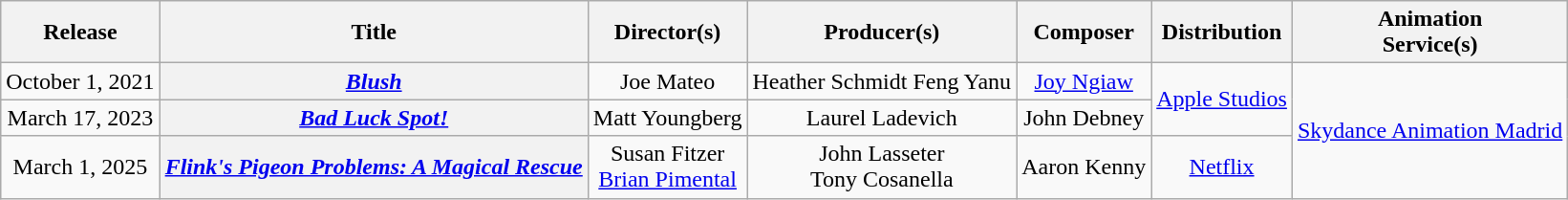<table class="wikitable plainrowheaders">
<tr>
<th>Release</th>
<th>Title</th>
<th>Director(s)</th>
<th>Producer(s)</th>
<th>Composer</th>
<th>Distribution</th>
<th>Animation<br>Service(s)</th>
</tr>
<tr>
<td scope="row" style="text-align:center;">October 1, 2021</td>
<th scope="row"><em><a href='#'>Blush</a></em></th>
<td style="text-align:center;">Joe Mateo</td>
<td style="text-align:center;">Heather Schmidt Feng Yanu</td>
<td style="text-align:center;"><a href='#'>Joy Ngiaw</a></td>
<td rowspan="2" style="text-align:center;"><a href='#'>Apple Studios</a></td>
<td style="text-align:center;" rowspan="3"><a href='#'>Skydance Animation Madrid</a></td>
</tr>
<tr>
<td scope="row" style="text-align:center;">March 17, 2023</td>
<th scope="row"><em><a href='#'>Bad Luck Spot!</a></em></th>
<td style="text-align:center;">Matt Youngberg</td>
<td style="text-align:center;">Laurel Ladevich</td>
<td style="text-align:center;">John Debney</td>
</tr>
<tr>
<td scope="row" style="text-align:center;">March 1, 2025</td>
<th scope="row"><em><a href='#'>Flink's Pigeon Problems: A Magical Rescue</a></em></th>
<td style="text-align:center;">Susan Fitzer<br><a href='#'>Brian Pimental</a></td>
<td style="text-align:center;">John Lasseter<br>Tony Cosanella</td>
<td style="text-align:center;">Aaron Kenny</td>
<td style="text-align:center;"><a href='#'>Netflix</a></td>
</tr>
</table>
